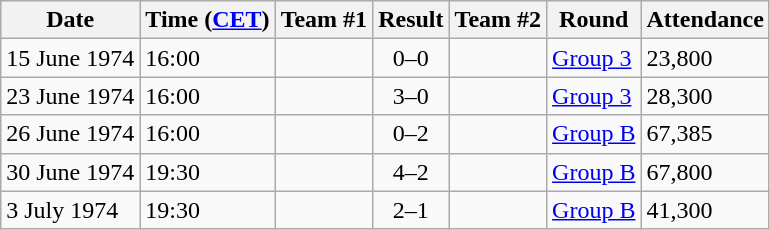<table class="wikitable">
<tr>
<th>Date</th>
<th>Time (<a href='#'>CET</a>)</th>
<th>Team #1</th>
<th>Result</th>
<th>Team #2</th>
<th>Round</th>
<th>Attendance</th>
</tr>
<tr>
<td>15 June 1974</td>
<td>16:00</td>
<td align=right></td>
<td align=center>0–0</td>
<td></td>
<td><a href='#'>Group 3</a></td>
<td>23,800</td>
</tr>
<tr>
<td>23 June 1974</td>
<td>16:00</td>
<td align=right><strong></strong></td>
<td align=center>3–0</td>
<td></td>
<td><a href='#'>Group 3</a></td>
<td>28,300</td>
</tr>
<tr>
<td>26 June 1974</td>
<td>16:00</td>
<td align=right></td>
<td align=center>0–2</td>
<td><strong></strong></td>
<td><a href='#'>Group B</a></td>
<td>67,385</td>
</tr>
<tr>
<td>30 June 1974</td>
<td>19:30</td>
<td align=right><strong></strong></td>
<td align=center>4–2</td>
<td></td>
<td><a href='#'>Group B</a></td>
<td>67,800</td>
</tr>
<tr>
<td>3 July 1974</td>
<td>19:30</td>
<td align=right><strong></strong></td>
<td align=center>2–1</td>
<td></td>
<td><a href='#'>Group B</a></td>
<td>41,300</td>
</tr>
</table>
